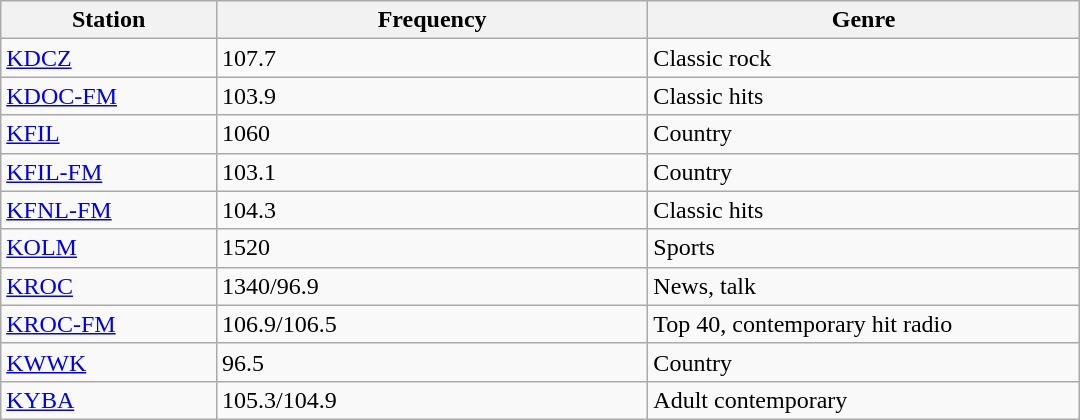<table class="wikitable" style="width:45em;">
<tr>
<th style="width:20%">Station</th>
<th style="width:40%">Frequency</th>
<th style="width:40%">Genre</th>
</tr>
<tr>
<td><a href='#'>KDCZ</a></td>
<td>107.7</td>
<td>Classic rock</td>
</tr>
<tr>
<td><a href='#'>KDOC-FM</a></td>
<td>103.9</td>
<td>Classic hits</td>
</tr>
<tr>
<td><a href='#'>KFIL</a></td>
<td>1060</td>
<td>Country</td>
</tr>
<tr>
<td><a href='#'>KFIL-FM</a></td>
<td>103.1</td>
<td>Country</td>
</tr>
<tr>
<td><a href='#'>KFNL-FM</a></td>
<td>104.3</td>
<td>Classic hits</td>
</tr>
<tr>
<td><a href='#'>KOLM</a></td>
<td>1520</td>
<td>Sports</td>
</tr>
<tr>
<td><a href='#'>KROC</a></td>
<td>1340/96.9</td>
<td>News, talk</td>
</tr>
<tr>
<td><a href='#'>KROC-FM</a></td>
<td>106.9/106.5</td>
<td>Top 40, contemporary hit radio</td>
</tr>
<tr>
<td><a href='#'>KWWK</a></td>
<td>96.5</td>
<td>Country</td>
</tr>
<tr>
<td><a href='#'>KYBA</a></td>
<td>105.3/104.9</td>
<td>Adult contemporary</td>
</tr>
</table>
